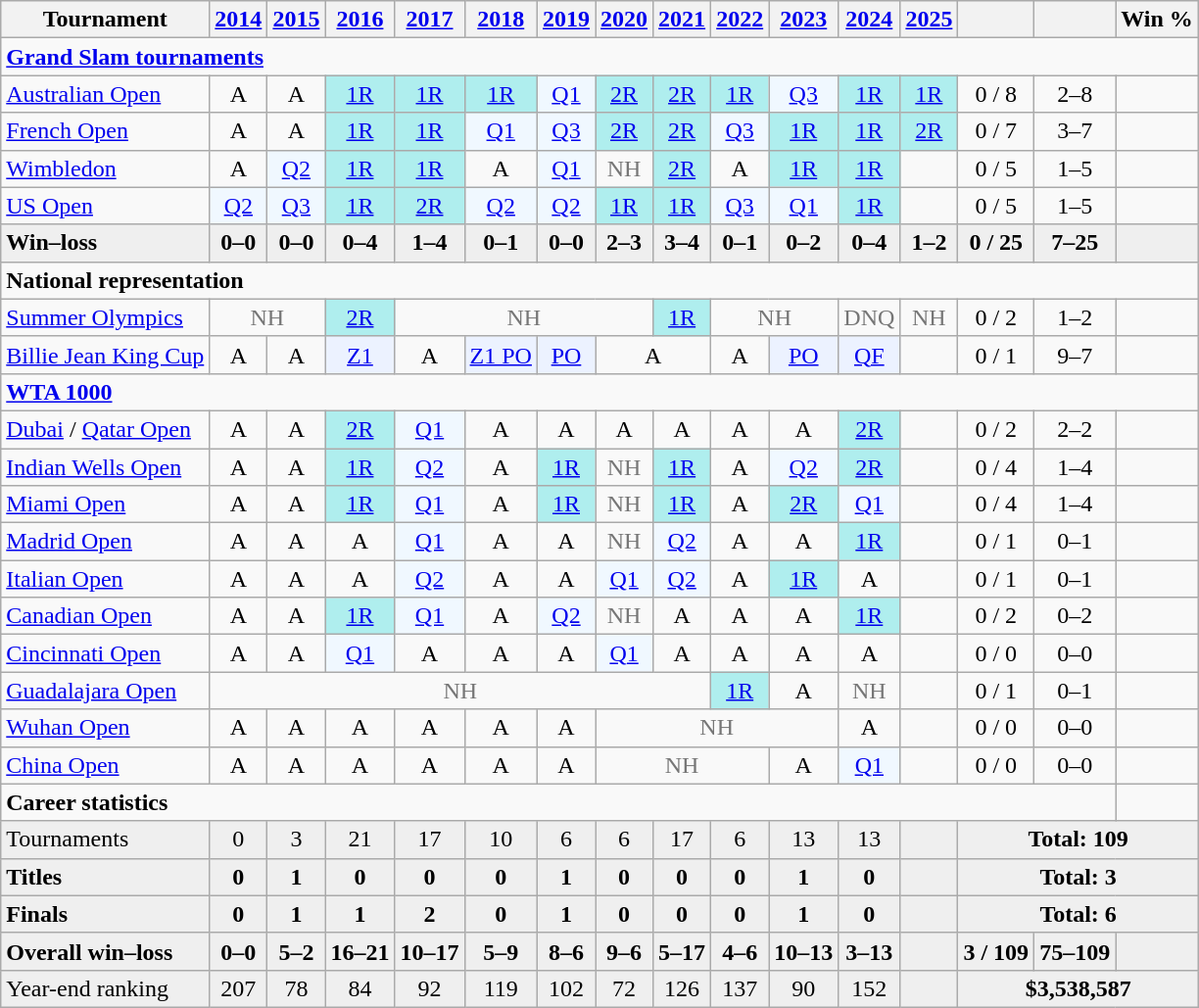<table class="wikitable nowrap" style=text-align:center>
<tr>
<th>Tournament</th>
<th><a href='#'>2014</a></th>
<th><a href='#'>2015</a></th>
<th><a href='#'>2016</a></th>
<th><a href='#'>2017</a></th>
<th><a href='#'>2018</a></th>
<th><a href='#'>2019</a></th>
<th><a href='#'>2020</a></th>
<th><a href='#'>2021</a></th>
<th><a href='#'>2022</a></th>
<th><a href='#'>2023</a></th>
<th><a href='#'>2024</a></th>
<th><a href='#'>2025</a></th>
<th></th>
<th></th>
<th>Win %</th>
</tr>
<tr>
<td colspan="16" align="left"><strong><a href='#'>Grand Slam tournaments</a></strong></td>
</tr>
<tr>
<td align=left><a href='#'>Australian Open</a></td>
<td>A</td>
<td>A</td>
<td bgcolor=afeeee><a href='#'>1R</a></td>
<td bgcolor=afeeee><a href='#'>1R</a></td>
<td bgcolor=afeeee><a href='#'>1R</a></td>
<td bgcolor=f0f8ff><a href='#'>Q1</a></td>
<td bgcolor=afeeee><a href='#'>2R</a></td>
<td bgcolor=afeeee><a href='#'>2R</a></td>
<td bgcolor=afeeee><a href='#'>1R</a></td>
<td bgcolor=f0f8ff><a href='#'>Q3</a></td>
<td bgcolor=afeeee><a href='#'>1R</a></td>
<td bgcolor=afeeee><a href='#'>1R</a></td>
<td>0 / 8</td>
<td>2–8</td>
<td></td>
</tr>
<tr>
<td align=left><a href='#'>French Open</a></td>
<td>A</td>
<td>A</td>
<td bgcolor=afeeee><a href='#'>1R</a></td>
<td bgcolor=afeeee><a href='#'>1R</a></td>
<td bgcolor=f0f8ff><a href='#'>Q1</a></td>
<td bgcolor=f0f8ff><a href='#'>Q3</a></td>
<td bgcolor=afeeee><a href='#'>2R</a></td>
<td bgcolor=afeeee><a href='#'>2R</a></td>
<td bgcolor=f0f8ff><a href='#'>Q3</a></td>
<td bgcolor=afeeee><a href='#'>1R</a></td>
<td bgcolor=afeeee><a href='#'>1R</a></td>
<td bgcolor=afeeee><a href='#'>2R</a></td>
<td>0 / 7</td>
<td>3–7</td>
<td></td>
</tr>
<tr>
<td align=left><a href='#'>Wimbledon</a></td>
<td>A</td>
<td bgcolor=f0f8ff><a href='#'>Q2</a></td>
<td bgcolor=afeeee><a href='#'>1R</a></td>
<td bgcolor=afeeee><a href='#'>1R</a></td>
<td>A</td>
<td bgcolor=f0f8ff><a href='#'>Q1</a></td>
<td style=color:#767676>NH</td>
<td bgcolor=afeeee><a href='#'>2R</a></td>
<td>A</td>
<td bgcolor=afeeee><a href='#'>1R</a></td>
<td bgcolor=afeeee><a href='#'>1R</a></td>
<td></td>
<td>0 / 5</td>
<td>1–5</td>
<td></td>
</tr>
<tr>
<td align=left><a href='#'>US Open</a></td>
<td bgcolor=f0f8ff><a href='#'>Q2</a></td>
<td bgcolor=f0f8ff><a href='#'>Q3</a></td>
<td bgcolor=afeeee><a href='#'>1R</a></td>
<td bgcolor=afeeee><a href='#'>2R</a></td>
<td bgcolor=f0f8ff><a href='#'>Q2</a></td>
<td bgcolor=f0f8ff><a href='#'>Q2</a></td>
<td bgcolor=afeeee><a href='#'>1R</a></td>
<td bgcolor=afeeee><a href='#'>1R</a></td>
<td bgcolor=f0f8ff><a href='#'>Q3</a></td>
<td bgcolor=f0f8ff><a href='#'>Q1</a></td>
<td bgcolor=afeeee><a href='#'>1R</a></td>
<td></td>
<td>0 / 5</td>
<td>1–5</td>
<td></td>
</tr>
<tr style=background:#efefef;font-weight:bold>
<td align=left>Win–loss</td>
<td>0–0</td>
<td>0–0</td>
<td>0–4</td>
<td>1–4</td>
<td>0–1</td>
<td>0–0</td>
<td>2–3</td>
<td>3–4</td>
<td>0–1</td>
<td>0–2</td>
<td>0–4</td>
<td>1–2</td>
<td>0 / 25</td>
<td>7–25</td>
<td></td>
</tr>
<tr>
<td colspan="16" align="left"><strong>National representation</strong></td>
</tr>
<tr>
<td align=left><a href='#'>Summer Olympics</a></td>
<td style=color:#767676 colspan="2">NH</td>
<td bgcolor=afeeee><a href='#'>2R</a></td>
<td style=color:#767676 colspan="4">NH</td>
<td bgcolor=afeeee><a href='#'>1R</a></td>
<td style=color:#767676 colspan="2">NH</td>
<td style=color:#767676>DNQ</td>
<td style=color:#767676 colspan="1">NH</td>
<td>0 / 2</td>
<td>1–2</td>
<td></td>
</tr>
<tr>
<td align=left><a href='#'>Billie Jean King Cup</a></td>
<td>A</td>
<td>A</td>
<td bgcolor=ecf2ff><a href='#'>Z1</a></td>
<td>A</td>
<td bgcolor=ecf2ff><a href='#'>Z1 PO</a></td>
<td bgcolor=ecf2ff><a href='#'>PO</a></td>
<td colspan=2>A</td>
<td>A</td>
<td bgcolor=ecf2ff><a href='#'>PO</a></td>
<td bgcolor=ecf2ff><a href='#'>QF</a></td>
<td></td>
<td>0 / 1</td>
<td>9–7</td>
<td></td>
</tr>
<tr>
<td colspan="16" align="left"><strong><a href='#'>WTA 1000</a></strong></td>
</tr>
<tr>
<td align=left><a href='#'>Dubai</a> / <a href='#'>Qatar Open</a></td>
<td>A</td>
<td>A</td>
<td bgcolor=afeeee><a href='#'>2R</a></td>
<td bgcolor=f0f8ff><a href='#'>Q1</a></td>
<td>A</td>
<td>A</td>
<td>A</td>
<td>A</td>
<td>A</td>
<td>A</td>
<td bgcolor=afeeee><a href='#'>2R</a></td>
<td></td>
<td>0 / 2</td>
<td>2–2</td>
<td></td>
</tr>
<tr>
<td align=left><a href='#'>Indian Wells Open</a></td>
<td>A</td>
<td>A</td>
<td bgcolor=afeeee><a href='#'>1R</a></td>
<td bgcolor=f0f8ff><a href='#'>Q2</a></td>
<td>A</td>
<td bgcolor=afeeee><a href='#'>1R</a></td>
<td style="color:#767676">NH</td>
<td bgcolor=afeeee><a href='#'>1R</a></td>
<td>A</td>
<td bgcolor=f0f8ff><a href='#'>Q2</a></td>
<td bgcolor=afeeee><a href='#'>2R</a></td>
<td></td>
<td>0 / 4</td>
<td>1–4</td>
<td></td>
</tr>
<tr>
<td align=left><a href='#'>Miami Open</a></td>
<td>A</td>
<td>A</td>
<td bgcolor=afeeee><a href='#'>1R</a></td>
<td bgcolor=f0f8ff><a href='#'>Q1</a></td>
<td>A</td>
<td bgcolor=afeeee><a href='#'>1R</a></td>
<td style=color:#767676>NH</td>
<td bgcolor=afeeee><a href='#'>1R</a></td>
<td>A</td>
<td bgcolor=afeeee><a href='#'>2R</a></td>
<td bgcolor=f0f8ff><a href='#'>Q1</a></td>
<td></td>
<td>0 / 4</td>
<td>1–4</td>
<td></td>
</tr>
<tr>
<td align=left><a href='#'>Madrid Open</a></td>
<td>A</td>
<td>A</td>
<td>A</td>
<td bgcolor=f0f8ff><a href='#'>Q1</a></td>
<td>A</td>
<td>A</td>
<td style=color:#767676>NH</td>
<td bgcolor=f0f8ff><a href='#'>Q2</a></td>
<td>A</td>
<td>A</td>
<td bgcolor=afeeee><a href='#'>1R</a></td>
<td></td>
<td>0 / 1</td>
<td>0–1</td>
<td></td>
</tr>
<tr>
<td align=left><a href='#'>Italian Open</a></td>
<td>A</td>
<td>A</td>
<td>A</td>
<td bgcolor=f0f8ff><a href='#'>Q2</a></td>
<td>A</td>
<td>A</td>
<td bgcolor=f0f8ff><a href='#'>Q1</a></td>
<td bgcolor=f0f8ff><a href='#'>Q2</a></td>
<td>A</td>
<td bgcolor=afeeee><a href='#'>1R</a></td>
<td>A</td>
<td></td>
<td>0 / 1</td>
<td>0–1</td>
<td></td>
</tr>
<tr>
<td align=left><a href='#'>Canadian Open</a></td>
<td>A</td>
<td>A</td>
<td bgcolor=afeeee><a href='#'>1R</a></td>
<td bgcolor=f0f8ff><a href='#'>Q1</a></td>
<td>A</td>
<td bgcolor=f0f8ff><a href='#'>Q2</a></td>
<td style=color:#767676>NH</td>
<td>A</td>
<td>A</td>
<td>A</td>
<td bgcolor=afeeee><a href='#'>1R</a></td>
<td></td>
<td>0 / 2</td>
<td>0–2</td>
<td></td>
</tr>
<tr>
<td align=left><a href='#'>Cincinnati Open</a></td>
<td>A</td>
<td>A</td>
<td bgcolor=f0f8ff><a href='#'>Q1</a></td>
<td>A</td>
<td>A</td>
<td>A</td>
<td bgcolor=f0f8ff><a href='#'>Q1</a></td>
<td>A</td>
<td>A</td>
<td>A</td>
<td>A</td>
<td></td>
<td>0 / 0</td>
<td>0–0</td>
<td></td>
</tr>
<tr>
<td align=left><a href='#'>Guadalajara Open</a></td>
<td colspan="8" style="color:#767676">NH</td>
<td bgcolor=afeeee><a href='#'>1R</a></td>
<td>A</td>
<td style="color:#767676">NH</td>
<td></td>
<td>0 / 1</td>
<td>0–1</td>
<td></td>
</tr>
<tr>
<td align=left><a href='#'>Wuhan Open</a></td>
<td>A</td>
<td>A</td>
<td>A</td>
<td>A</td>
<td>A</td>
<td>A</td>
<td colspan="4" style="color:#767676">NH</td>
<td>A</td>
<td></td>
<td>0 / 0</td>
<td>0–0</td>
<td></td>
</tr>
<tr>
<td align=left><a href='#'>China Open</a></td>
<td>A</td>
<td>A</td>
<td>A</td>
<td>A</td>
<td>A</td>
<td>A</td>
<td colspan="3" style="color:#767676">NH</td>
<td>A</td>
<td bgcolor=f0f8ff><a href='#'>Q1</a></td>
<td></td>
<td>0 / 0</td>
<td>0–0</td>
<td></td>
</tr>
<tr>
<td colspan="15" align="left"><strong>Career statistics</strong></td>
</tr>
<tr style=background:#efefef>
<td align=left>Tournaments</td>
<td>0</td>
<td>3</td>
<td>21</td>
<td>17</td>
<td>10</td>
<td>6</td>
<td>6</td>
<td>17</td>
<td>6</td>
<td>13</td>
<td>13</td>
<td></td>
<td colspan="3"><strong>Total: 109</strong></td>
</tr>
<tr style=background:#efefef;font-weight:bold>
<td align=left>Titles</td>
<td>0</td>
<td>1</td>
<td>0</td>
<td>0</td>
<td>0</td>
<td>1</td>
<td>0</td>
<td>0</td>
<td>0</td>
<td>1</td>
<td>0</td>
<td></td>
<td colspan="3">Total: 3</td>
</tr>
<tr style=background:#efefef;font-weight:bold>
<td align=left>Finals</td>
<td>0</td>
<td>1</td>
<td>1</td>
<td>2</td>
<td>0</td>
<td>1</td>
<td>0</td>
<td>0</td>
<td>0</td>
<td>1</td>
<td>0</td>
<td></td>
<td colspan="3">Total: 6</td>
</tr>
<tr style=background:#efefef;font-weight:bold>
<td align=left>Overall win–loss</td>
<td>0–0</td>
<td>5–2</td>
<td>16–21</td>
<td>10–17</td>
<td>5–9</td>
<td>8–6</td>
<td>9–6</td>
<td>5–17</td>
<td>4–6</td>
<td>10–13</td>
<td>3–13</td>
<td></td>
<td>3 / 109</td>
<td>75–109</td>
<td></td>
</tr>
<tr style=background:#efefef>
<td align=left>Year-end ranking</td>
<td>207</td>
<td>78</td>
<td>84</td>
<td>92</td>
<td>119</td>
<td>102</td>
<td>72</td>
<td>126</td>
<td>137</td>
<td>90</td>
<td>152</td>
<td></td>
<td colspan="3"><strong>$3,538,587</strong></td>
</tr>
</table>
